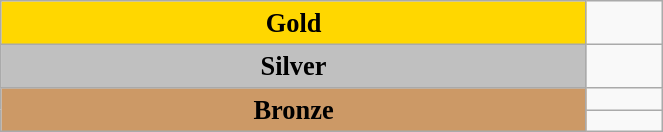<table class="wikitable" style=" text-align:center; font-size:110%;" width="35%">
<tr>
<td rowspan="1" bgcolor="gold"><strong>Gold</strong></td>
<td align=left></td>
</tr>
<tr>
<td rowspan="1" bgcolor="silver"><strong>Silver</strong></td>
<td align=left></td>
</tr>
<tr>
<td rowspan="2" bgcolor="#cc9966"><strong>Bronze</strong></td>
<td align=left></td>
</tr>
<tr>
<td align=left></td>
</tr>
</table>
